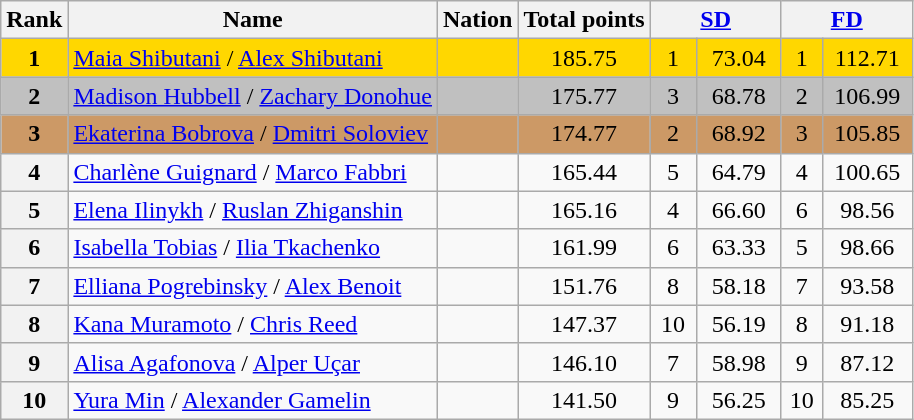<table class="wikitable sortable">
<tr>
<th>Rank</th>
<th>Name</th>
<th>Nation</th>
<th>Total points</th>
<th colspan="2" width="80px"><a href='#'>SD</a></th>
<th colspan="2" width="80px"><a href='#'>FD</a></th>
</tr>
<tr bgcolor="gold">
<td align="center"><strong>1</strong></td>
<td><a href='#'>Maia Shibutani</a> / <a href='#'>Alex Shibutani</a></td>
<td></td>
<td align="center">185.75</td>
<td align="center">1</td>
<td align="center">73.04</td>
<td align="center">1</td>
<td align="center">112.71</td>
</tr>
<tr bgcolor="silver">
<td align="center"><strong>2</strong></td>
<td><a href='#'>Madison Hubbell</a> / <a href='#'>Zachary Donohue</a></td>
<td></td>
<td align="center">175.77</td>
<td align="center">3</td>
<td align="center">68.78</td>
<td align="center">2</td>
<td align="center">106.99</td>
</tr>
<tr bgcolor="cc9966">
<td align="center"><strong>3</strong></td>
<td><a href='#'>Ekaterina Bobrova</a> / <a href='#'>Dmitri Soloviev</a></td>
<td></td>
<td align="center">174.77</td>
<td align="center">2</td>
<td align="center">68.92</td>
<td align="center">3</td>
<td align="center">105.85</td>
</tr>
<tr>
<th>4</th>
<td><a href='#'>Charlène Guignard</a> / <a href='#'>Marco Fabbri</a></td>
<td></td>
<td align="center">165.44</td>
<td align="center">5</td>
<td align="center">64.79</td>
<td align="center">4</td>
<td align="center">100.65</td>
</tr>
<tr>
<th>5</th>
<td><a href='#'>Elena Ilinykh</a> / <a href='#'>Ruslan Zhiganshin</a></td>
<td></td>
<td align="center">165.16</td>
<td align="center">4</td>
<td align="center">66.60</td>
<td align="center">6</td>
<td align="center">98.56</td>
</tr>
<tr>
<th>6</th>
<td><a href='#'>Isabella Tobias</a> / <a href='#'>Ilia Tkachenko</a></td>
<td></td>
<td align="center">161.99</td>
<td align="center">6</td>
<td align="center">63.33</td>
<td align="center">5</td>
<td align="center">98.66</td>
</tr>
<tr>
<th>7</th>
<td><a href='#'>Elliana Pogrebinsky</a> / <a href='#'>Alex Benoit</a></td>
<td></td>
<td align="center">151.76</td>
<td align="center">8</td>
<td align="center">58.18</td>
<td align="center">7</td>
<td align="center">93.58</td>
</tr>
<tr>
<th>8</th>
<td><a href='#'>Kana Muramoto</a> / <a href='#'>Chris Reed</a></td>
<td></td>
<td align="center">147.37</td>
<td align="center">10</td>
<td align="center">56.19</td>
<td align="center">8</td>
<td align="center">91.18</td>
</tr>
<tr>
<th>9</th>
<td><a href='#'>Alisa Agafonova</a> / <a href='#'>Alper Uçar</a></td>
<td></td>
<td align="center">146.10</td>
<td align="center">7</td>
<td align="center">58.98</td>
<td align="center">9</td>
<td align="center">87.12</td>
</tr>
<tr>
<th>10</th>
<td><a href='#'>Yura Min</a> / <a href='#'>Alexander Gamelin</a></td>
<td></td>
<td align="center">141.50</td>
<td align="center">9</td>
<td align="center">56.25</td>
<td align="center">10</td>
<td align="center">85.25</td>
</tr>
</table>
